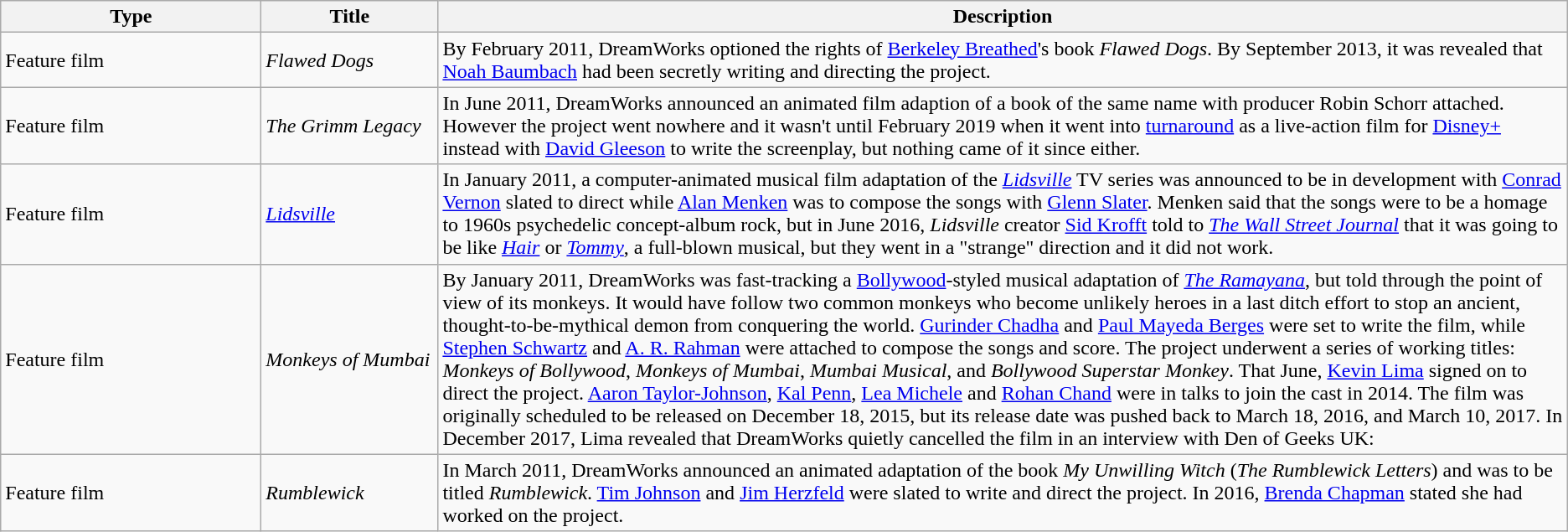<table class="wikitable">
<tr>
<th style="width:150pt;">Type</th>
<th style="width:100pt;">Title</th>
<th>Description</th>
</tr>
<tr>
<td>Feature film</td>
<td><em>Flawed Dogs</em></td>
<td>By February 2011, DreamWorks optioned the rights of <a href='#'>Berkeley Breathed</a>'s book <em>Flawed Dogs</em>. By September 2013, it was revealed that <a href='#'>Noah Baumbach</a> had been secretly writing and directing the project.</td>
</tr>
<tr>
<td>Feature film</td>
<td><em>The Grimm Legacy</em></td>
<td>In June 2011, DreamWorks announced an animated film adaption of a book of the same name with producer Robin Schorr attached. However the project went nowhere and it wasn't until February 2019 when it went into <a href='#'>turnaround</a> as a live-action film for <a href='#'>Disney+</a> instead with <a href='#'>David Gleeson</a> to write the screenplay, but nothing came of it since either.</td>
</tr>
<tr>
<td>Feature film</td>
<td><em><a href='#'>Lidsville</a></em></td>
<td>In January 2011, a computer-animated musical film adaptation of the <em><a href='#'>Lidsville</a></em> TV series was announced to be in development with <a href='#'>Conrad Vernon</a> slated to direct while <a href='#'>Alan Menken</a> was to compose the songs with <a href='#'>Glenn Slater</a>. Menken said that the songs were to be a homage to 1960s psychedelic concept-album rock, but in June 2016, <em>Lidsville</em> creator <a href='#'>Sid Krofft</a> told to <em><a href='#'>The Wall Street Journal</a></em> that it was going to be like <em><a href='#'>Hair</a></em> or <em><a href='#'>Tommy</a></em>, a full-blown musical, but they went in a "strange" direction and it did not work.</td>
</tr>
<tr>
<td>Feature film</td>
<td><em>Monkeys of Mumbai</em></td>
<td> By January 2011, DreamWorks was fast-tracking a <a href='#'>Bollywood</a>-styled musical adaptation of <em><a href='#'>The Ramayana</a></em>, but told through the point of view of its monkeys. It would have follow two common monkeys who become unlikely heroes in a last ditch effort to stop an ancient, thought-to-be-mythical demon from conquering the world. <a href='#'>Gurinder Chadha</a> and <a href='#'>Paul Mayeda Berges</a> were set to write the film, while <a href='#'>Stephen Schwartz</a> and <a href='#'>A. R. Rahman</a> were attached to compose the songs and score. The project underwent a series of working titles: <em>Monkeys of Bollywood</em>, <em>Monkeys of Mumbai</em>, <em>Mumbai Musical</em>, and <em>Bollywood Superstar Monkey</em>. That June, <a href='#'>Kevin Lima</a> signed on to direct the project. <a href='#'>Aaron Taylor-Johnson</a>, <a href='#'>Kal Penn</a>, <a href='#'>Lea Michele</a> and <a href='#'>Rohan Chand</a> were in talks to join the cast in 2014. The film was originally scheduled to be released on December 18, 2015, but its release date was pushed back to March 18, 2016, and March 10, 2017. In December 2017, Lima revealed that DreamWorks quietly cancelled the film in an interview with Den of Geeks UK:<br></td>
</tr>
<tr>
<td>Feature film</td>
<td><em>Rumblewick</em></td>
<td>In March 2011, DreamWorks announced an animated adaptation of the book <em>My Unwilling Witch</em> (<em>The Rumblewick Letters</em>) and was to be titled <em>Rumblewick</em>. <a href='#'>Tim Johnson</a> and <a href='#'>Jim Herzfeld</a> were slated to write and direct the project. In 2016, <a href='#'>Brenda Chapman</a> stated she had worked on the project.</td>
</tr>
</table>
